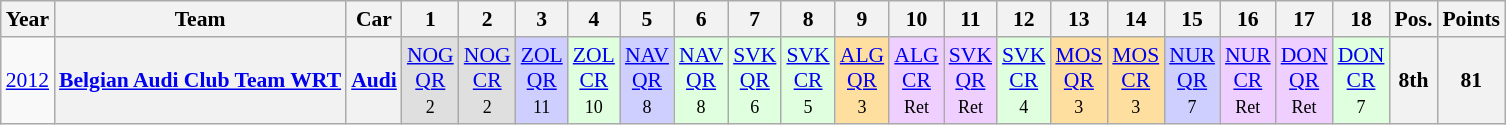<table class="wikitable" border="1" style="text-align:center; font-size:90%;">
<tr>
<th>Year</th>
<th>Team</th>
<th>Car</th>
<th>1</th>
<th>2</th>
<th>3</th>
<th>4</th>
<th>5</th>
<th>6</th>
<th>7</th>
<th>8</th>
<th>9</th>
<th>10</th>
<th>11</th>
<th>12</th>
<th>13</th>
<th>14</th>
<th>15</th>
<th>16</th>
<th>17</th>
<th>18</th>
<th>Pos.</th>
<th>Points</th>
</tr>
<tr>
<td><a href='#'>2012</a></td>
<th><a href='#'>Belgian Audi Club Team WRT</a></th>
<th><a href='#'>Audi</a></th>
<td style="background:#DFDFDF;"><a href='#'>NOG<br>QR</a><br><small>2<br></small></td>
<td style="background:#DFDFDF;"><a href='#'>NOG<br>CR</a><br><small>2<br></small></td>
<td style="background:#CFCFFF;"><a href='#'>ZOL<br>QR</a><br><small>11<br></small></td>
<td style="background:#DFFFDF;"><a href='#'>ZOL<br>CR</a><br><small>10<br></small></td>
<td style="background:#CFCFFF;"><a href='#'>NAV<br>QR</a><br><small>8<br></small></td>
<td style="background:#DFFFDF;"><a href='#'>NAV<br>QR</a><br><small>8<br></small></td>
<td style="background:#DFFFDF;"><a href='#'>SVK<br>QR</a><br><small>6<br></small></td>
<td style="background:#DFFFDF;"><a href='#'>SVK<br>CR</a><br><small>5<br></small></td>
<td style="background:#FFDF9F;"><a href='#'>ALG<br>QR</a><br><small>3<br></small></td>
<td style="background:#EFCFFF;"><a href='#'>ALG<br>CR</a><br><small>Ret<br></small></td>
<td style="background:#EFCFFF;"><a href='#'>SVK<br>QR</a><br><small>Ret<br></small></td>
<td style="background:#DFFFDF;"><a href='#'>SVK<br>CR</a><br><small>4<br></small></td>
<td style="background:#FFDF9F;"><a href='#'>MOS<br>QR</a><br><small>3<br></small></td>
<td style="background:#FFDF9F;"><a href='#'>MOS<br>CR</a><br><small>3<br></small></td>
<td style="background:#CFCFFF;"><a href='#'>NUR<br>QR</a><br><small>7<br></small></td>
<td style="background:#EFCFFF;"><a href='#'>NUR<br>CR</a><br><small>Ret<br></small></td>
<td style="background:#EFCFFF;"><a href='#'>DON<br>QR</a><br><small>Ret<br></small></td>
<td style="background:#DFFFDF;"><a href='#'>DON<br>CR</a><br><small>7<br></small></td>
<th>8th</th>
<th>81</th>
</tr>
</table>
